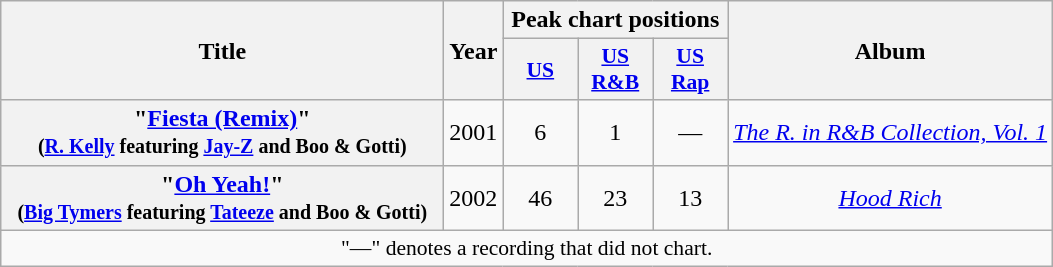<table class="wikitable plainrowheaders" style="text-align:center;" border="1">
<tr>
<th scope="col" rowspan="2" style="width:18em;">Title</th>
<th scope="col" rowspan="2">Year</th>
<th scope="col" colspan="3">Peak chart positions</th>
<th scope="col" rowspan="2">Album</th>
</tr>
<tr>
<th scope="col" style="width:3em;font-size:90%;"><a href='#'>US</a></th>
<th scope="col" style="width:3em;font-size:90%;"><a href='#'>US<br>R&B</a></th>
<th scope="col" style="width:3em;font-size:90%;"><a href='#'>US<br>Rap</a></th>
</tr>
<tr>
<th scope="row">"<a href='#'>Fiesta (Remix)</a>"<br><small>(<a href='#'>R. Kelly</a> featuring <a href='#'>Jay-Z</a> and Boo & Gotti)</small></th>
<td>2001</td>
<td>6</td>
<td>1</td>
<td>—</td>
<td><em><a href='#'>The R. in R&B Collection, Vol. 1</a></em></td>
</tr>
<tr>
<th scope="row">"<a href='#'>Oh Yeah!</a>"<br><small>(<a href='#'>Big Tymers</a> featuring <a href='#'>Tateeze</a> and Boo & Gotti)</small></th>
<td>2002</td>
<td>46</td>
<td>23</td>
<td>13</td>
<td><em><a href='#'>Hood Rich</a></em></td>
</tr>
<tr>
<td colspan="7" style="font-size:90%">"—" denotes a recording that did not chart.</td>
</tr>
</table>
